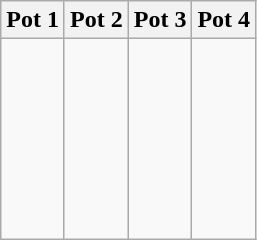<table class="wikitable">
<tr>
<th style="width: 25%;">Pot 1</th>
<th style="width: 25%;">Pot 2</th>
<th style="width: 25%;">Pot 3</th>
<th style="width: 25%;">Pot 4</th>
</tr>
<tr>
<td><br><br><br><br><br><br><br></td>
<td><br><br><br><br><br><br><br></td>
<td><br><br><br><br><br><br><br></td>
<td><br><br><br><br><br><br><br></td>
</tr>
</table>
